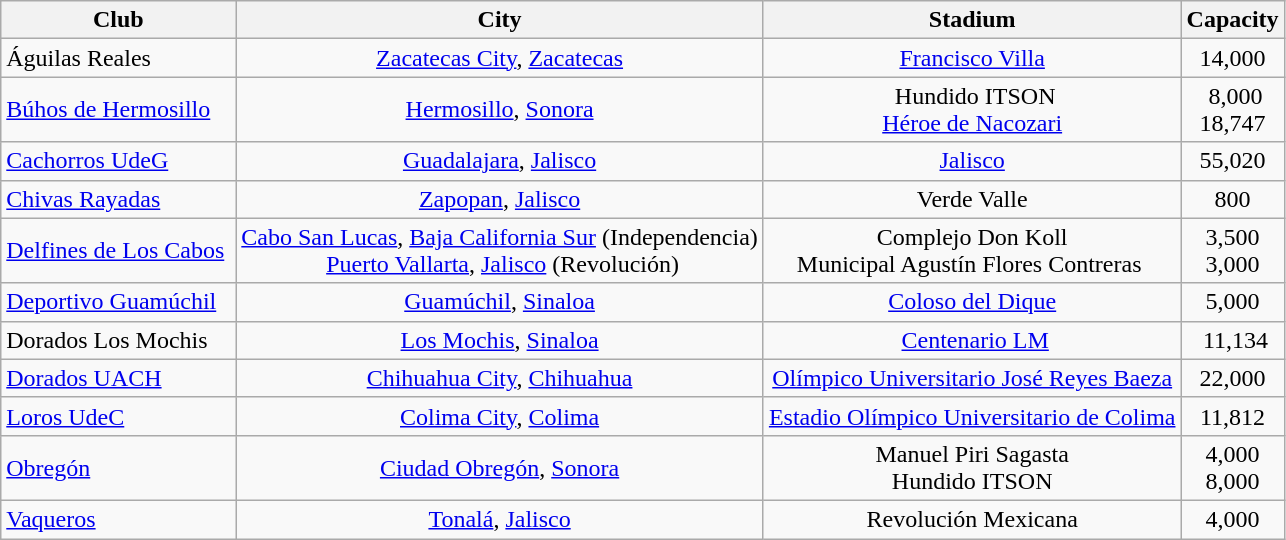<table class="wikitable sortable" style="text-align: center;">
<tr>
<th>Club</th>
<th>City</th>
<th>Stadium</th>
<th>Capacity</th>
</tr>
<tr>
<td align="left">Águilas Reales</td>
<td><a href='#'>Zacatecas City</a>, <a href='#'>Zacatecas</a></td>
<td><a href='#'>Francisco Villa</a></td>
<td>14,000</td>
</tr>
<tr>
<td align="left"><a href='#'>Búhos de Hermosillo</a> </td>
<td> <a href='#'>Hermosillo</a>, <a href='#'>Sonora</a> </td>
<td> Hundido ITSON<br><a href='#'>Héroe de Nacozari</a></td>
<td> 8,000<br>18,747</td>
</tr>
<tr>
<td align="left"><a href='#'>Cachorros UdeG</a></td>
<td><a href='#'>Guadalajara</a>, <a href='#'>Jalisco</a></td>
<td><a href='#'>Jalisco</a></td>
<td>55,020</td>
</tr>
<tr>
<td align="left"><a href='#'>Chivas Rayadas</a></td>
<td><a href='#'>Zapopan</a>, <a href='#'>Jalisco</a></td>
<td>Verde Valle</td>
<td>800</td>
</tr>
<tr>
<td align="left"><a href='#'>Delfines de Los Cabos</a> </td>
<td><a href='#'>Cabo San Lucas</a>, <a href='#'>Baja California Sur</a> (Independencia)<br> <a href='#'>Puerto Vallarta</a>, <a href='#'>Jalisco</a> (Revolución)</td>
<td>Complejo Don Koll<br>Municipal Agustín Flores Contreras </td>
<td>3,500<br>3,000</td>
</tr>
<tr>
<td align="left"><a href='#'>Deportivo Guamúchil</a></td>
<td><a href='#'>Guamúchil</a>, <a href='#'>Sinaloa</a></td>
<td><a href='#'>Coloso del Dique</a></td>
<td>5,000</td>
</tr>
<tr>
<td align="left">Dorados Los Mochis </td>
<td> <a href='#'>Los Mochis</a>, <a href='#'>Sinaloa</a> </td>
<td> <a href='#'>Centenario LM</a></td>
<td> 11,134</td>
</tr>
<tr>
<td align="left"><a href='#'>Dorados UACH</a></td>
<td><a href='#'>Chihuahua City</a>, <a href='#'>Chihuahua</a></td>
<td><a href='#'>Olímpico Universitario José Reyes Baeza</a></td>
<td>22,000</td>
</tr>
<tr>
<td align="left"><a href='#'>Loros UdeC</a></td>
<td><a href='#'>Colima City</a>, <a href='#'>Colima</a></td>
<td><a href='#'>Estadio Olímpico Universitario de Colima</a></td>
<td>11,812</td>
</tr>
<tr>
<td align="left"><a href='#'>Obregón</a> </td>
<td> <a href='#'>Ciudad Obregón</a>, <a href='#'>Sonora</a> </td>
<td>Manuel Piri Sagasta<br>Hundido ITSON</td>
<td>4,000<br>8,000</td>
</tr>
<tr>
<td align="left"><a href='#'>Vaqueros</a></td>
<td><a href='#'>Tonalá</a>, <a href='#'>Jalisco</a></td>
<td>Revolución Mexicana</td>
<td>4,000</td>
</tr>
</table>
